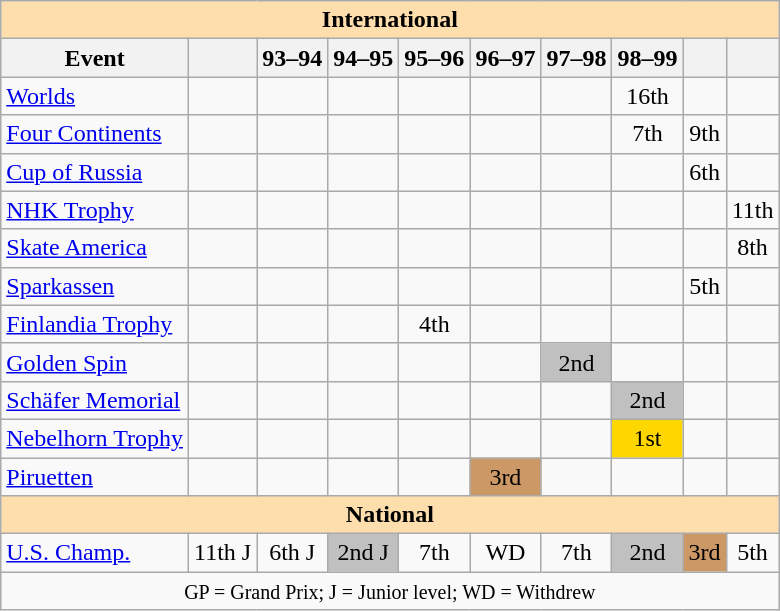<table class="wikitable" style="text-align:center">
<tr>
<th style="background-color: #ffdead; " colspan=10 align=center>International</th>
</tr>
<tr>
<th>Event</th>
<th></th>
<th>93–94</th>
<th>94–95</th>
<th>95–96</th>
<th>96–97</th>
<th>97–98</th>
<th>98–99</th>
<th></th>
<th></th>
</tr>
<tr>
<td align=left><a href='#'>Worlds</a></td>
<td></td>
<td></td>
<td></td>
<td></td>
<td></td>
<td></td>
<td>16th</td>
<td></td>
<td></td>
</tr>
<tr>
<td align=left><a href='#'>Four Continents</a></td>
<td></td>
<td></td>
<td></td>
<td></td>
<td></td>
<td></td>
<td>7th</td>
<td>9th</td>
<td></td>
</tr>
<tr>
<td align=left> <a href='#'>Cup of Russia</a></td>
<td></td>
<td></td>
<td></td>
<td></td>
<td></td>
<td></td>
<td></td>
<td>6th</td>
<td></td>
</tr>
<tr>
<td align=left>  <a href='#'>NHK Trophy</a></td>
<td></td>
<td></td>
<td></td>
<td></td>
<td></td>
<td></td>
<td></td>
<td></td>
<td>11th</td>
</tr>
<tr>
<td align=left>  <a href='#'>Skate America</a></td>
<td></td>
<td></td>
<td></td>
<td></td>
<td></td>
<td></td>
<td></td>
<td></td>
<td>8th</td>
</tr>
<tr>
<td align=left>  <a href='#'>Sparkassen</a></td>
<td></td>
<td></td>
<td></td>
<td></td>
<td></td>
<td></td>
<td></td>
<td>5th</td>
<td></td>
</tr>
<tr>
<td align=left><a href='#'>Finlandia Trophy</a></td>
<td></td>
<td></td>
<td></td>
<td>4th</td>
<td></td>
<td></td>
<td></td>
<td></td>
<td></td>
</tr>
<tr>
<td align=left><a href='#'>Golden Spin</a></td>
<td></td>
<td></td>
<td></td>
<td></td>
<td></td>
<td bgcolor=silver>2nd</td>
<td></td>
<td></td>
<td></td>
</tr>
<tr>
<td align=left><a href='#'>Schäfer Memorial</a></td>
<td></td>
<td></td>
<td></td>
<td></td>
<td></td>
<td></td>
<td bgcolor=silver>2nd</td>
<td></td>
<td></td>
</tr>
<tr>
<td align=left><a href='#'>Nebelhorn Trophy</a></td>
<td></td>
<td></td>
<td></td>
<td></td>
<td></td>
<td></td>
<td bgcolor=gold>1st</td>
<td></td>
<td></td>
</tr>
<tr>
<td align=left><a href='#'>Piruetten</a></td>
<td></td>
<td></td>
<td></td>
<td></td>
<td bgcolor=cc9966>3rd</td>
<td></td>
<td></td>
<td></td>
<td></td>
</tr>
<tr>
<th style="background-color: #ffdead; " colspan=10 align=center>National</th>
</tr>
<tr>
<td align=left><a href='#'>U.S. Champ.</a></td>
<td>11th J</td>
<td>6th J</td>
<td bgcolor=silver>2nd J</td>
<td>7th</td>
<td>WD</td>
<td>7th</td>
<td bgcolor=silver>2nd</td>
<td bgcolor=cc9966>3rd</td>
<td>5th</td>
</tr>
<tr>
<td colspan=10 align=center><small> GP = Grand Prix; J = Junior level; WD = Withdrew </small></td>
</tr>
</table>
